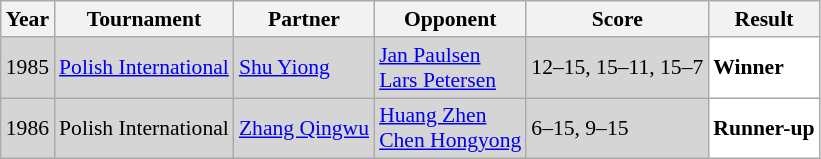<table class="sortable wikitable" style="font-size: 90%;">
<tr>
<th>Year</th>
<th>Tournament</th>
<th>Partner</th>
<th>Opponent</th>
<th>Score</th>
<th>Result</th>
</tr>
<tr style="background:#D5D5D5">
<td align="center">1985</td>
<td align="left"><a href='#'>Polish International</a></td>
<td align="left"> <a href='#'>Shu Yiong</a></td>
<td align="left"> <a href='#'>Jan Paulsen</a> <br> <a href='#'>Lars Petersen</a></td>
<td align="left">12–15, 15–11, 15–7</td>
<td style="text-align:left; background:white"> <strong>Winner</strong></td>
</tr>
<tr style="background:#D5D5D5">
<td align="center">1986</td>
<td align="left">Polish International</td>
<td align="left"> <a href='#'>Zhang Qingwu</a></td>
<td align="left"> <a href='#'>Huang Zhen</a> <br> <a href='#'>Chen Hongyong</a></td>
<td align="left">6–15, 9–15</td>
<td style="text-align:left; background:white"> <strong>Runner-up</strong></td>
</tr>
</table>
